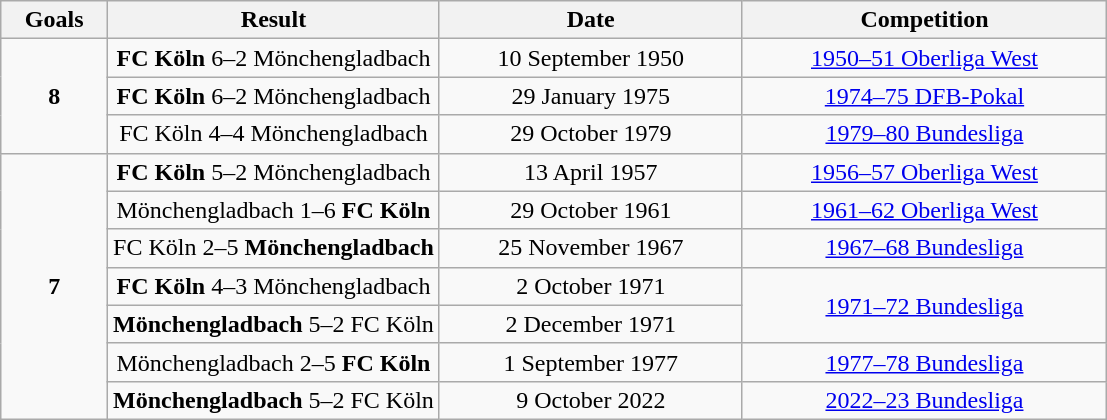<table class="wikitable sortable" style="text-align:center;">
<tr>
<th>Goals</th>
<th style="width:30%;">Result</th>
<th>Date</th>
<th>Competition</th>
</tr>
<tr>
<td rowspan="3"><strong>8</strong></td>
<td><strong>FC Köln</strong> 6–2 Mönchengladbach</td>
<td>10 September 1950</td>
<td><a href='#'>1950–51 Oberliga West</a></td>
</tr>
<tr>
<td><strong>FC Köln</strong> 6–2 Mönchengladbach</td>
<td>29 January 1975</td>
<td><a href='#'>1974–75 DFB-Pokal</a></td>
</tr>
<tr>
<td>FC Köln 4–4 Mönchengladbach</td>
<td>29 October 1979</td>
<td><a href='#'>1979–80 Bundesliga</a></td>
</tr>
<tr>
<td rowspan="7"><strong>7</strong></td>
<td><strong>FC Köln</strong> 5–2 Mönchengladbach</td>
<td>13 April 1957</td>
<td><a href='#'>1956–57 Oberliga West</a></td>
</tr>
<tr>
<td>Mönchengladbach 1–6 <strong>FC Köln</strong></td>
<td>29 October 1961</td>
<td><a href='#'>1961–62 Oberliga West</a></td>
</tr>
<tr>
<td>FC Köln 2–5 <strong>Mönchengladbach</strong></td>
<td>25 November 1967</td>
<td><a href='#'>1967–68 Bundesliga</a></td>
</tr>
<tr>
<td><strong>FC Köln</strong> 4–3 Mönchengladbach</td>
<td>2 October 1971</td>
<td rowspan=2><a href='#'>1971–72 Bundesliga</a></td>
</tr>
<tr>
<td><strong>Mönchengladbach</strong> 5–2 FC Köln</td>
<td>2 December 1971</td>
</tr>
<tr>
<td>Mönchengladbach 2–5 <strong>FC Köln</strong></td>
<td>1 September 1977</td>
<td><a href='#'>1977–78 Bundesliga</a></td>
</tr>
<tr>
<td><strong>Mönchengladbach</strong> 5–2 FC Köln</td>
<td>9 October 2022</td>
<td><a href='#'>2022–23 Bundesliga</a></td>
</tr>
</table>
